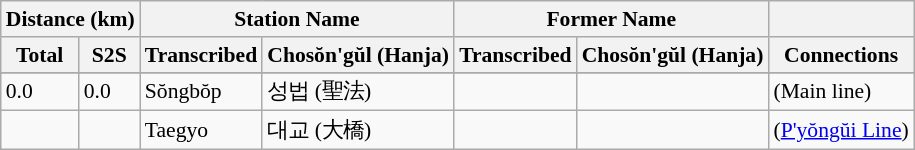<table class="wikitable" style="font-size:90%;">
<tr>
<th colspan="2">Distance (km)</th>
<th colspan="2">Station Name</th>
<th colspan="2">Former Name</th>
<th></th>
</tr>
<tr>
<th>Total</th>
<th>S2S</th>
<th>Transcribed</th>
<th>Chosŏn'gŭl (Hanja)</th>
<th>Transcribed</th>
<th>Chosŏn'gŭl (Hanja)</th>
<th>Connections</th>
</tr>
<tr>
</tr>
<tr>
<td>0.0</td>
<td>0.0</td>
<td>Sŏngbŏp</td>
<td>성법 (聖法)</td>
<td></td>
<td></td>
<td>(Main line)</td>
</tr>
<tr>
<td></td>
<td></td>
<td>Taegyo</td>
<td>대교 (大橋)</td>
<td></td>
<td></td>
<td>(<a href='#'>P'yŏngŭi Line</a>)</td>
</tr>
</table>
